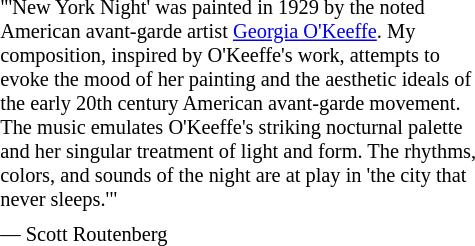<table class="toccolours" style="float: right; margin-left: 1em; margin-right: 2em; font-size: 85%; background:offwhite; color:black; width:25em; max-width: 40%;" cellspacing="5">
<tr>
<td style="text-align: left;">"'New York Night' was painted in 1929 by the noted American avant-garde artist <a href='#'>Georgia O'Keeffe</a>. My composition, inspired by O'Keeffe's work, attempts to evoke the mood of her painting and the aesthetic ideals of the early 20th century American avant-garde movement. The music emulates O'Keeffe's striking nocturnal palette and her singular treatment of light and form. The rhythms, colors, and sounds of the night are at play in 'the city that never sleeps.'"</td>
</tr>
<tr>
<td style="text-align: left;">— Scott Routenberg</td>
</tr>
</table>
